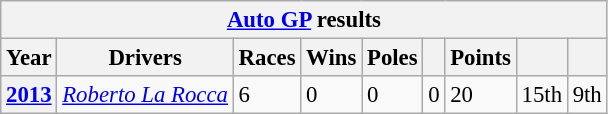<table class="wikitable" style="font-size:95%">
<tr>
<th colspan=10><a href='#'>Auto GP</a> results</th>
</tr>
<tr>
<th>Year</th>
<th>Drivers</th>
<th>Races</th>
<th>Wins</th>
<th>Poles</th>
<th></th>
<th>Points</th>
<th></th>
<th></th>
</tr>
<tr>
<th><a href='#'>2013</a></th>
<td> <em><a href='#'>Roberto La Rocca</a></em></td>
<td>6</td>
<td>0</td>
<td>0</td>
<td>0</td>
<td>20</td>
<td>15th</td>
<td>9th</td>
</tr>
</table>
